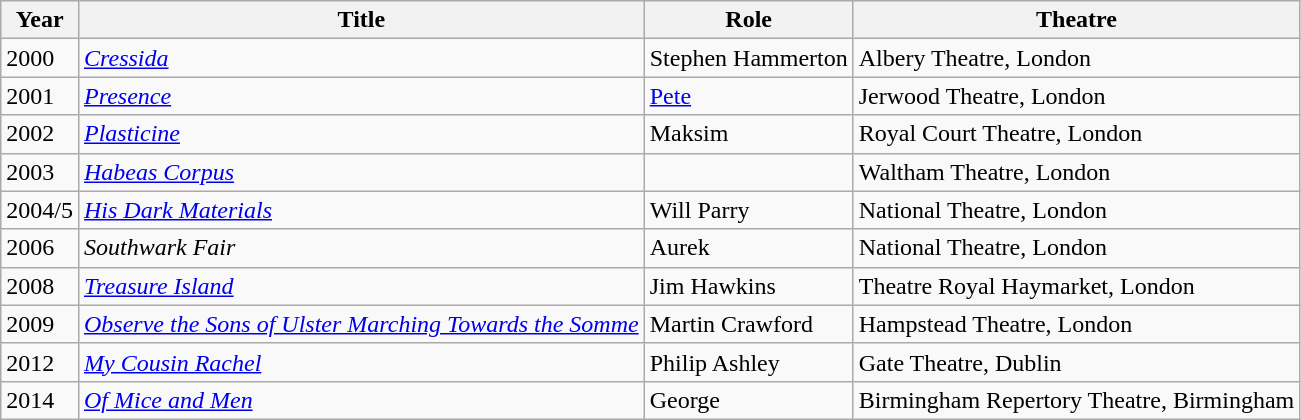<table class="wikitable">
<tr>
<th>Year</th>
<th>Title</th>
<th>Role</th>
<th>Theatre</th>
</tr>
<tr>
<td>2000</td>
<td><em><a href='#'>Cressida</a></em></td>
<td>Stephen Hammerton</td>
<td>Albery Theatre, London</td>
</tr>
<tr>
<td>2001</td>
<td><em><a href='#'>Presence</a></em></td>
<td><a href='#'>Pete</a></td>
<td>Jerwood Theatre, London</td>
</tr>
<tr>
<td>2002</td>
<td><em><a href='#'>Plasticine</a></em></td>
<td>Maksim</td>
<td>Royal Court Theatre, London</td>
</tr>
<tr>
<td>2003</td>
<td><em><a href='#'>Habeas Corpus</a></em></td>
<td></td>
<td>Waltham Theatre, London</td>
</tr>
<tr>
<td>2004/5</td>
<td><em><a href='#'>His Dark Materials</a></em></td>
<td>Will Parry</td>
<td>National Theatre, London</td>
</tr>
<tr>
<td>2006</td>
<td><em>Southwark Fair</em></td>
<td>Aurek</td>
<td>National Theatre, London</td>
</tr>
<tr>
<td>2008</td>
<td><em><a href='#'>Treasure Island</a></em></td>
<td>Jim Hawkins</td>
<td>Theatre Royal Haymarket, London</td>
</tr>
<tr>
<td>2009</td>
<td><em><a href='#'>Observe the Sons of Ulster Marching Towards the Somme</a></em></td>
<td>Martin Crawford</td>
<td>Hampstead Theatre, London</td>
</tr>
<tr>
<td>2012</td>
<td><em><a href='#'>My Cousin Rachel</a></em></td>
<td>Philip Ashley</td>
<td>Gate Theatre, Dublin</td>
</tr>
<tr>
<td>2014</td>
<td><em><a href='#'>Of Mice and Men</a></em></td>
<td>George</td>
<td>Birmingham Repertory Theatre, Birmingham</td>
</tr>
</table>
